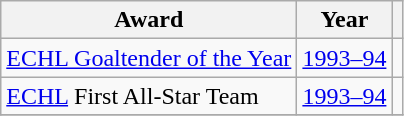<table class="wikitable">
<tr>
<th>Award</th>
<th>Year</th>
<th></th>
</tr>
<tr>
<td><a href='#'>ECHL Goaltender of the Year</a></td>
<td><a href='#'>1993–94</a></td>
<td></td>
</tr>
<tr>
<td><a href='#'>ECHL</a> First All-Star Team</td>
<td><a href='#'>1993–94</a></td>
<td></td>
</tr>
<tr>
</tr>
</table>
